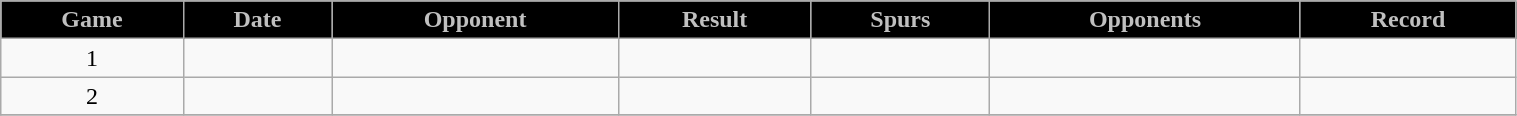<table class="wikitable" width="80%">
<tr align="center"  style="background:#000000; color:#c0c0c0;">
<td><strong>Game</strong></td>
<td><strong>Date</strong></td>
<td><strong>Opponent</strong></td>
<td><strong>Result</strong></td>
<td><strong>Spurs</strong></td>
<td><strong>Opponents</strong></td>
<td><strong>Record</strong></td>
</tr>
<tr align="center" bgcolor="">
<td>1</td>
<td></td>
<td></td>
<td></td>
<td></td>
<td></td>
<td></td>
</tr>
<tr align="center" bgcolor="">
<td>2</td>
<td></td>
<td></td>
<td></td>
<td></td>
<td></td>
<td></td>
</tr>
<tr align="center" bgcolor="">
</tr>
</table>
